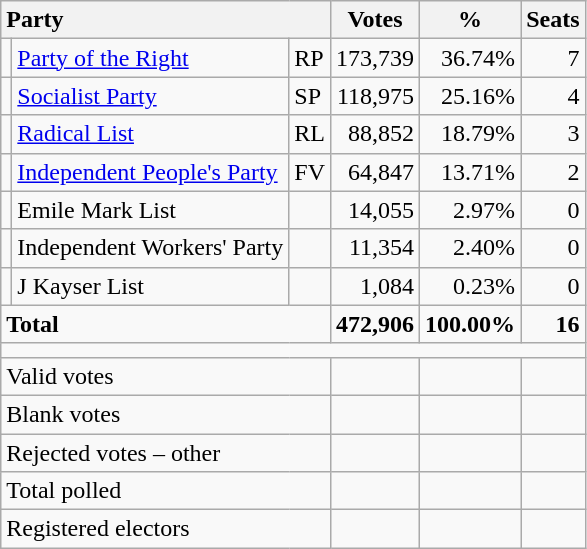<table class="wikitable" border="1" style="text-align:right;">
<tr>
<th style="text-align:left;" valign=bottom colspan=3>Party</th>
<th align=center valign=bottom width="50">Votes</th>
<th align=center valign=bottom width="50">%</th>
<th align=center>Seats</th>
</tr>
<tr>
<td></td>
<td align=left><a href='#'>Party of the Right</a></td>
<td align=left>RP</td>
<td>173,739</td>
<td>36.74%</td>
<td>7</td>
</tr>
<tr>
<td></td>
<td align=left><a href='#'>Socialist Party</a></td>
<td align=left>SP</td>
<td>118,975</td>
<td>25.16%</td>
<td>4</td>
</tr>
<tr>
<td></td>
<td align=left><a href='#'>Radical List</a></td>
<td align=left>RL</td>
<td>88,852</td>
<td>18.79%</td>
<td>3</td>
</tr>
<tr>
<td></td>
<td align=left><a href='#'>Independent People's Party</a></td>
<td align=left>FV</td>
<td>64,847</td>
<td>13.71%</td>
<td>2</td>
</tr>
<tr>
<td></td>
<td align=left>Emile Mark List</td>
<td align=left></td>
<td>14,055</td>
<td>2.97%</td>
<td>0</td>
</tr>
<tr>
<td></td>
<td align=left>Independent Workers' Party</td>
<td align=left></td>
<td>11,354</td>
<td>2.40%</td>
<td>0</td>
</tr>
<tr>
<td></td>
<td align=left>J Kayser List</td>
<td align=left></td>
<td>1,084</td>
<td>0.23%</td>
<td>0</td>
</tr>
<tr style="font-weight:bold">
<td align=left colspan=3>Total</td>
<td>472,906</td>
<td>100.00%</td>
<td>16</td>
</tr>
<tr>
<td colspan=6 height="2"></td>
</tr>
<tr>
<td align=left colspan=3>Valid votes</td>
<td></td>
<td></td>
<td></td>
</tr>
<tr>
<td align=left colspan=3>Blank votes</td>
<td></td>
<td></td>
<td></td>
</tr>
<tr>
<td align=left colspan=3>Rejected votes – other</td>
<td></td>
<td></td>
<td></td>
</tr>
<tr>
<td align=left colspan=3>Total polled</td>
<td></td>
<td></td>
<td></td>
</tr>
<tr>
<td align=left colspan=3>Registered electors</td>
<td></td>
<td></td>
<td></td>
</tr>
</table>
